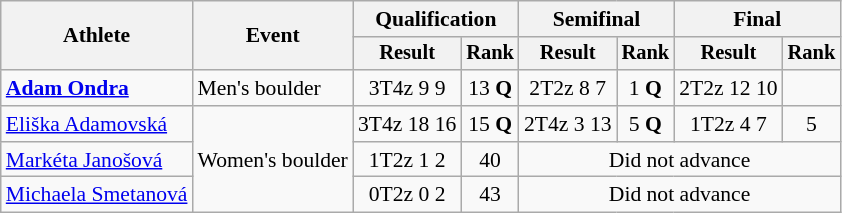<table class=wikitable style=font-size:90% align=center>
<tr>
<th rowspan=2>Athlete</th>
<th rowspan=2>Event</th>
<th colspan=2>Qualification</th>
<th colspan=2>Semifinal</th>
<th colspan=2>Final</th>
</tr>
<tr style=font-size:95%>
<th>Result</th>
<th>Rank</th>
<th>Result</th>
<th>Rank</th>
<th>Result</th>
<th>Rank</th>
</tr>
<tr align=center>
<td align=left><strong><a href='#'>Adam Ondra</a></strong></td>
<td align=left>Men's boulder</td>
<td>3T4z 9 9</td>
<td>13 <strong>Q</strong></td>
<td>2T2z 8 7</td>
<td>1 <strong>Q</strong></td>
<td>2T2z 12 10</td>
<td></td>
</tr>
<tr align=center>
<td align=left><a href='#'>Eliška Adamovská</a></td>
<td align=left rowspan=3>Women's boulder</td>
<td>3T4z 18 16</td>
<td>15 <strong>Q</strong></td>
<td>2T4z 3 13</td>
<td>5 <strong>Q</strong></td>
<td>1T2z 4 7</td>
<td>5</td>
</tr>
<tr align=center>
<td align=left><a href='#'>Markéta Janošová</a></td>
<td>1T2z 1 2</td>
<td>40</td>
<td colspan=4>Did not advance</td>
</tr>
<tr align=center>
<td align=left><a href='#'>Michaela Smetanová</a></td>
<td>0T2z 0 2</td>
<td>43</td>
<td colspan=4>Did not advance</td>
</tr>
</table>
